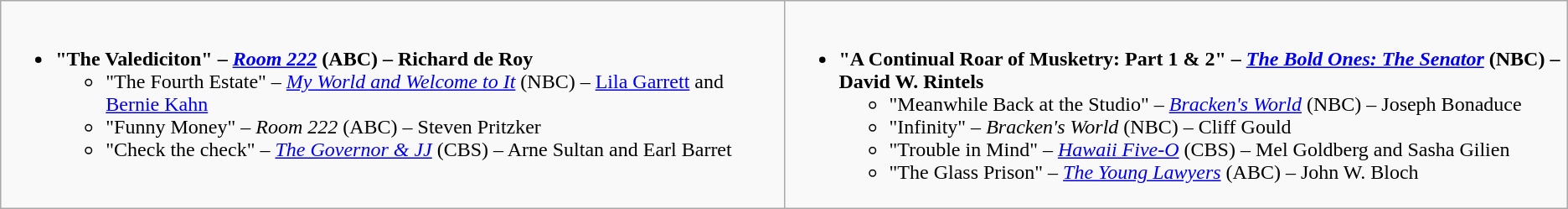<table class="wikitable">
<tr>
<td valign="top" width="50%"><br><ul><li><strong>"The Valediciton" – <em><a href='#'>Room 222</a></em> (ABC) – Richard de Roy</strong><ul><li>"The Fourth Estate" – <em><a href='#'>My World and Welcome to It</a></em> (NBC) – <a href='#'>Lila Garrett</a> and <a href='#'>Bernie Kahn</a></li><li>"Funny Money" – <em>Room 222</em> (ABC) – Steven Pritzker</li><li>"Check the check" – <em><a href='#'>The Governor & JJ</a></em> (CBS) – Arne Sultan and Earl Barret</li></ul></li></ul></td>
<td valign="top"><br><ul><li><strong>"A Continual Roar of Musketry: Part 1 & 2" – <em><a href='#'>The Bold Ones: The Senator</a></em> (NBC) – David W. Rintels</strong><ul><li>"Meanwhile Back at the Studio" – <em><a href='#'>Bracken's World</a></em> (NBC) – Joseph Bonaduce</li><li>"Infinity" – <em>Bracken's World</em> (NBC) – Cliff Gould</li><li>"Trouble in Mind" – <em><a href='#'>Hawaii Five-O</a></em> (CBS) – Mel Goldberg and Sasha Gilien</li><li>"The Glass Prison" – <em><a href='#'>The Young Lawyers</a></em> (ABC) – John W. Bloch</li></ul></li></ul></td>
</tr>
</table>
